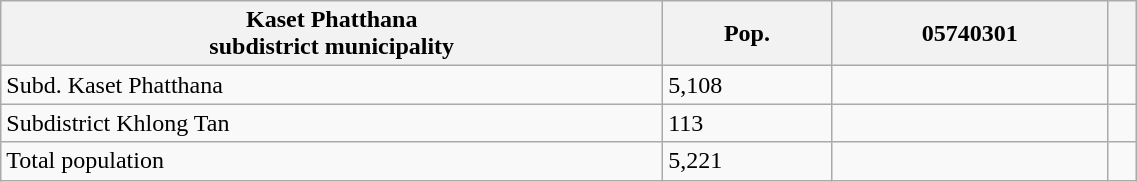<table class="wikitable" style="width:60%;">
<tr>
<th>Kaset Phatthana<br>subdistrict municipality</th>
<th>Pop.</th>
<th>05740301</th>
<th></th>
</tr>
<tr>
<td>Subd. Kaset Phatthana</td>
<td>5,108</td>
<td></td>
<td></td>
</tr>
<tr>
<td>Subdistrict Khlong Tan</td>
<td>113</td>
<td></td>
<td></td>
</tr>
<tr>
<td>Total population</td>
<td>5,221</td>
<td></td>
<td></td>
</tr>
</table>
